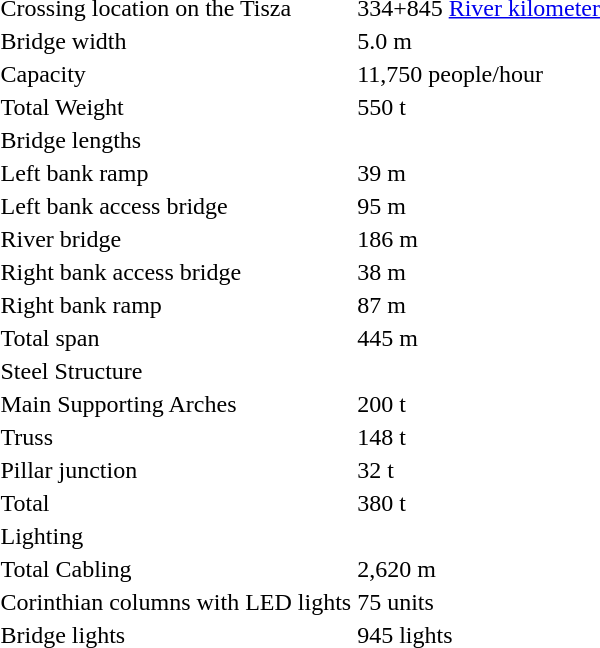<table>
<tr>
<td>Crossing location on the Tisza</td>
<td>334+845 <a href='#'>River kilometer</a></td>
</tr>
<tr>
<td>Bridge width</td>
<td>5.0 m</td>
</tr>
<tr>
<td>Capacity</td>
<td>11,750 people/hour</td>
</tr>
<tr>
<td>Total Weight</td>
<td>550 t</td>
</tr>
<tr>
<td colspan="2">Bridge lengths</td>
</tr>
<tr>
<td>Left bank ramp</td>
<td>39 m</td>
</tr>
<tr>
<td>Left bank access bridge</td>
<td>95 m</td>
</tr>
<tr>
<td>River bridge</td>
<td>186 m</td>
</tr>
<tr>
<td>Right bank access bridge</td>
<td>38 m</td>
</tr>
<tr>
<td>Right bank ramp</td>
<td>87 m</td>
</tr>
<tr>
<td>Total span</td>
<td>445 m</td>
</tr>
<tr>
<td colspan="2">Steel Structure</td>
</tr>
<tr>
<td>Main Supporting Arches</td>
<td>200 t</td>
</tr>
<tr>
<td>Truss</td>
<td>148 t</td>
</tr>
<tr>
<td>Pillar junction</td>
<td>32 t</td>
</tr>
<tr>
<td>Total</td>
<td>380 t</td>
</tr>
<tr>
<td colspan="2">Lighting</td>
</tr>
<tr>
<td>Total Cabling</td>
<td>2,620 m</td>
</tr>
<tr>
<td>Corinthian columns with LED lights</td>
<td>75 units</td>
</tr>
<tr>
<td>Bridge lights</td>
<td>945 lights</td>
</tr>
</table>
